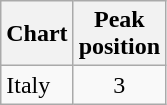<table class="wikitable sortable">
<tr>
<th align="left">Chart</th>
<th align="left">Peak<br>position</th>
</tr>
<tr>
<td align="left">Italy</td>
<td align="center">3</td>
</tr>
</table>
